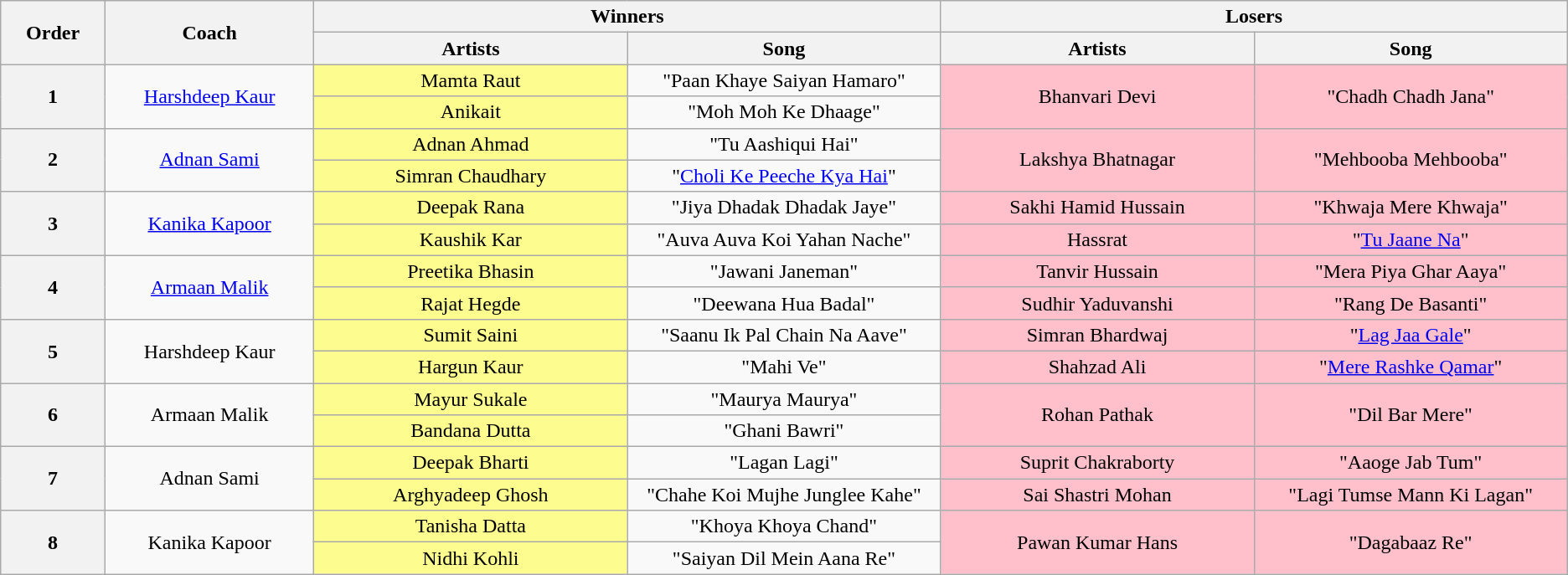<table class="wikitable" style="text-align: center; width: auto;">
<tr>
<th rowspan="2" style="width:5%;">Order</th>
<th rowspan="2" style="width:10%;">Coach</th>
<th colspan="2" style="width:15%;">Winners</th>
<th colspan="2" style="width:60%;">Losers</th>
</tr>
<tr>
<th style="width:15%;">Artists</th>
<th style="width:15%;">Song</th>
<th style="width:15%;">Artists</th>
<th style="width:15%;">Song</th>
</tr>
<tr>
<th rowspan="2">1</th>
<td rowspan="2"><a href='#'>Harshdeep Kaur</a></td>
<td bgcolor="#fdfc8f">Mamta Raut</td>
<td>"Paan Khaye Saiyan Hamaro"</td>
<td rowspan="2" bgcolor="pink">Bhanvari Devi</td>
<td rowspan="2" bgcolor="pink">"Chadh Chadh Jana"</td>
</tr>
<tr>
<td bgcolor="#fdfc8f">Anikait</td>
<td>"Moh Moh Ke Dhaage"</td>
</tr>
<tr>
<th rowspan="2">2</th>
<td rowspan="2"><a href='#'>Adnan Sami</a></td>
<td bgcolor="#fdfc8f">Adnan Ahmad</td>
<td>"Tu Aashiqui Hai"</td>
<td rowspan="2" bgcolor="pink">Lakshya Bhatnagar</td>
<td rowspan="2" bgcolor="pink">"Mehbooba Mehbooba"</td>
</tr>
<tr>
<td bgcolor="#fdfc8f">Simran Chaudhary</td>
<td>"<a href='#'>Choli Ke Peeche Kya Hai</a>"</td>
</tr>
<tr>
<th rowspan="2">3</th>
<td rowspan="2"><a href='#'>Kanika Kapoor</a></td>
<td bgcolor="#fdfc8f">Deepak Rana</td>
<td>"Jiya Dhadak Dhadak Jaye"</td>
<td bgcolor="pink">Sakhi Hamid Hussain</td>
<td bgcolor="pink">"Khwaja Mere Khwaja"</td>
</tr>
<tr>
<td bgcolor="#fdfc8f">Kaushik Kar</td>
<td>"Auva Auva Koi Yahan Nache"</td>
<td bgcolor="pink">Hassrat</td>
<td bgcolor="pink">"<a href='#'>Tu Jaane Na</a>"</td>
</tr>
<tr>
<th rowspan="2">4</th>
<td rowspan="2"><a href='#'>Armaan Malik</a></td>
<td bgcolor="#fdfc8f">Preetika Bhasin</td>
<td>"Jawani Janeman"</td>
<td bgcolor="pink">Tanvir Hussain</td>
<td bgcolor="pink">"Mera Piya Ghar Aaya"</td>
</tr>
<tr>
<td bgcolor="#fdfc8f">Rajat Hegde</td>
<td>"Deewana Hua Badal"</td>
<td bgcolor="pink">Sudhir Yaduvanshi</td>
<td bgcolor="pink">"Rang De Basanti"</td>
</tr>
<tr>
<th rowspan="2">5</th>
<td rowspan="2">Harshdeep Kaur</td>
<td bgcolor="#fdfc8f">Sumit Saini</td>
<td>"Saanu Ik Pal Chain Na Aave"</td>
<td bgcolor="pink">Simran Bhardwaj</td>
<td bgcolor="pink">"<a href='#'>Lag Jaa Gale</a>"</td>
</tr>
<tr>
<td bgcolor="#fdfc8f">Hargun Kaur</td>
<td>"Mahi Ve"</td>
<td bgcolor="pink">Shahzad Ali</td>
<td bgcolor="pink">"<a href='#'>Mere Rashke Qamar</a>"</td>
</tr>
<tr>
<th rowspan="2">6</th>
<td rowspan="2">Armaan Malik</td>
<td bgcolor="#fdfc8f">Mayur Sukale</td>
<td>"Maurya Maurya"</td>
<td rowspan="2" bgcolor="pink">Rohan Pathak</td>
<td rowspan="2" bgcolor="pink">"Dil Bar Mere"</td>
</tr>
<tr>
<td bgcolor="#fdfc8f">Bandana Dutta</td>
<td>"Ghani Bawri"</td>
</tr>
<tr>
<th rowspan="2">7</th>
<td rowspan="2">Adnan Sami</td>
<td bgcolor="#fdfc8f">Deepak Bharti</td>
<td>"Lagan Lagi"</td>
<td bgcolor="pink">Suprit Chakraborty</td>
<td bgcolor="pink">"Aaoge Jab Tum"</td>
</tr>
<tr>
<td bgcolor="#fdfc8f">Arghyadeep Ghosh</td>
<td>"Chahe Koi Mujhe Junglee Kahe"</td>
<td bgcolor="pink">Sai Shastri Mohan</td>
<td bgcolor="pink">"Lagi Tumse Mann Ki Lagan"</td>
</tr>
<tr>
<th rowspan="2">8</th>
<td rowspan="2">Kanika Kapoor</td>
<td bgcolor="#fdfc8f">Tanisha Datta</td>
<td>"Khoya Khoya Chand"</td>
<td rowspan="2" bgcolor="pink">Pawan Kumar Hans</td>
<td rowspan="2" bgcolor="pink">"Dagabaaz Re"</td>
</tr>
<tr>
<td bgcolor="#fdfc8f">Nidhi Kohli</td>
<td>"Saiyan Dil Mein Aana Re"</td>
</tr>
</table>
